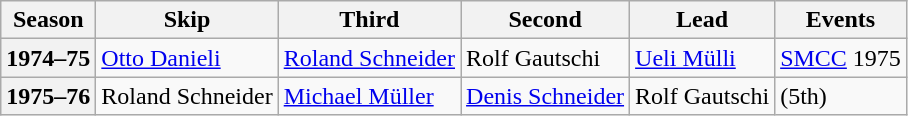<table class="wikitable">
<tr>
<th scope="col">Season</th>
<th scope="col">Skip</th>
<th scope="col">Third</th>
<th scope="col">Second</th>
<th scope="col">Lead</th>
<th scope="col">Events</th>
</tr>
<tr>
<th scope="row">1974–75</th>
<td><a href='#'>Otto Danieli</a></td>
<td><a href='#'>Roland Schneider</a></td>
<td>Rolf Gautschi</td>
<td><a href='#'>Ueli Mülli</a></td>
<td><a href='#'>SMCC</a> 1975 <br> </td>
</tr>
<tr>
<th scope="row">1975–76</th>
<td>Roland Schneider</td>
<td><a href='#'>Michael Müller</a></td>
<td><a href='#'>Denis Schneider</a></td>
<td>Rolf Gautschi</td>
<td> (5th)</td>
</tr>
</table>
